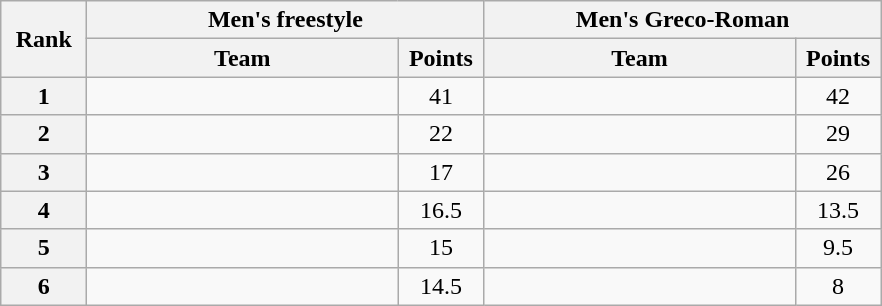<table class="wikitable" style="text-align:center;">
<tr>
<th width=50 rowspan="2">Rank</th>
<th colspan="2">Men's freestyle</th>
<th colspan="2">Men's Greco-Roman</th>
</tr>
<tr>
<th width=200>Team</th>
<th width=50>Points</th>
<th width=200>Team</th>
<th width=50>Points</th>
</tr>
<tr>
<th>1</th>
<td align=left></td>
<td>41</td>
<td align=left></td>
<td>42</td>
</tr>
<tr>
<th>2</th>
<td align=left></td>
<td>22</td>
<td align=left></td>
<td>29</td>
</tr>
<tr>
<th>3</th>
<td align=left></td>
<td>17</td>
<td align=left></td>
<td>26</td>
</tr>
<tr>
<th>4</th>
<td align=left></td>
<td>16.5</td>
<td align=left></td>
<td>13.5</td>
</tr>
<tr>
<th>5</th>
<td align=left></td>
<td>15</td>
<td align=left></td>
<td>9.5</td>
</tr>
<tr>
<th>6</th>
<td align=left></td>
<td>14.5</td>
<td align=left></td>
<td>8</td>
</tr>
</table>
